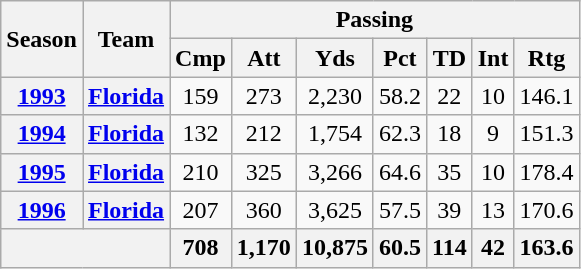<table class=wikitable style="text-align:center;">
<tr>
<th rowspan="2">Season</th>
<th rowspan="2">Team</th>
<th colspan="7">Passing</th>
</tr>
<tr>
<th>Cmp</th>
<th>Att</th>
<th>Yds</th>
<th>Pct</th>
<th>TD</th>
<th>Int</th>
<th>Rtg</th>
</tr>
<tr>
<th><a href='#'>1993</a></th>
<th><a href='#'>Florida</a></th>
<td>159</td>
<td>273</td>
<td>2,230</td>
<td>58.2</td>
<td>22</td>
<td>10</td>
<td>146.1</td>
</tr>
<tr>
<th><a href='#'>1994</a></th>
<th><a href='#'>Florida</a></th>
<td>132</td>
<td>212</td>
<td>1,754</td>
<td>62.3</td>
<td>18</td>
<td>9</td>
<td>151.3</td>
</tr>
<tr>
<th><a href='#'>1995</a></th>
<th><a href='#'>Florida</a></th>
<td>210</td>
<td>325</td>
<td>3,266</td>
<td>64.6</td>
<td>35</td>
<td>10</td>
<td>178.4</td>
</tr>
<tr>
<th><a href='#'>1996</a></th>
<th><a href='#'>Florida</a></th>
<td>207</td>
<td>360</td>
<td>3,625</td>
<td>57.5</td>
<td>39</td>
<td>13</td>
<td>170.6</td>
</tr>
<tr>
<th colspan="2"></th>
<th>708</th>
<th>1,170</th>
<th>10,875</th>
<th>60.5</th>
<th>114</th>
<th>42</th>
<th>163.6</th>
</tr>
</table>
